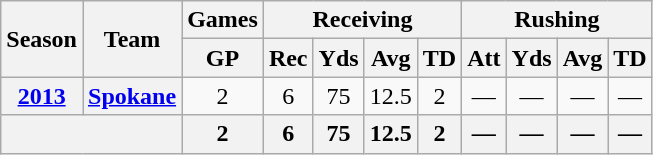<table class="wikitable" style="text-align:center">
<tr>
<th rowspan="2">Season</th>
<th rowspan="2">Team</th>
<th colspan="1">Games</th>
<th colspan="4">Receiving</th>
<th colspan="4">Rushing</th>
</tr>
<tr>
<th>GP</th>
<th>Rec</th>
<th>Yds</th>
<th>Avg</th>
<th>TD</th>
<th>Att</th>
<th>Yds</th>
<th>Avg</th>
<th>TD</th>
</tr>
<tr>
<th><a href='#'>2013</a></th>
<th><a href='#'>Spokane</a></th>
<td>2</td>
<td>6</td>
<td>75</td>
<td>12.5</td>
<td>2</td>
<td>—</td>
<td>—</td>
<td>—</td>
<td>—</td>
</tr>
<tr>
<th colspan="2"></th>
<th>2</th>
<th>6</th>
<th>75</th>
<th>12.5</th>
<th>2</th>
<th>—</th>
<th>—</th>
<th>—</th>
<th>—</th>
</tr>
</table>
